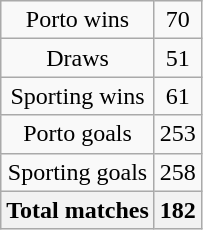<table class="wikitable" style="text-align:center">
<tr>
<td>Porto wins</td>
<td>70</td>
</tr>
<tr>
<td>Draws</td>
<td>51</td>
</tr>
<tr>
<td>Sporting wins</td>
<td>61</td>
</tr>
<tr>
<td>Porto goals</td>
<td>253</td>
</tr>
<tr>
<td>Sporting goals</td>
<td>258</td>
</tr>
<tr>
<th>Total matches</th>
<th>182</th>
</tr>
</table>
